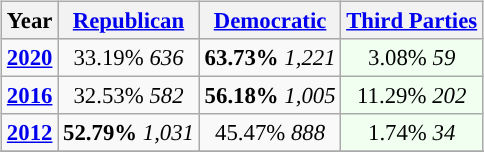<table class="wikitable" style="float:right; font-size:95%;">
<tr bgcolor=lightgrey>
<th>Year</th>
<th><a href='#'>Republican</a></th>
<th><a href='#'>Democratic</a></th>
<th><a href='#'>Third Parties</a></th>
</tr>
<tr>
<td style="text-align:center; "><strong><a href='#'>2020</a></strong></td>
<td style="text-align:center; ">33.19% <em>636</em></td>
<td style="text-align:center; "><strong>63.73%</strong> <em>1,221</em></td>
<td style="text-align:center; background:honeyDew;">3.08% <em>59</em></td>
</tr>
<tr>
<td style="text-align:center; "><strong><a href='#'>2016</a></strong></td>
<td style="text-align:center; ">32.53% <em>582</em></td>
<td style="text-align:center; "><strong>56.18%</strong> <em>1,005</em></td>
<td style="text-align:center; background:honeyDew;">11.29% <em>202</em></td>
</tr>
<tr>
<td style="text-align:center; "><strong><a href='#'>2012</a></strong></td>
<td style="text-align:center; "><strong>52.79%</strong> <em>1,031</em></td>
<td style="text-align:center; ">45.47% <em>888</em></td>
<td style="text-align:center; background:honeyDew;">1.74% <em>34</em></td>
</tr>
<tr>
</tr>
</table>
